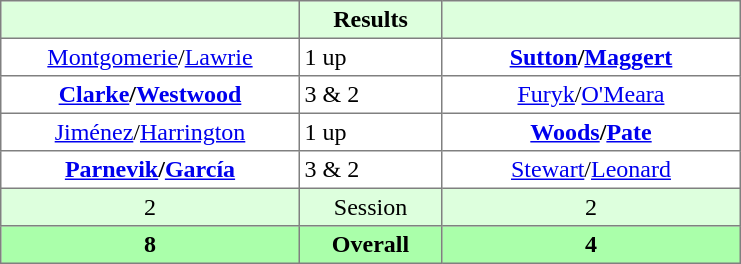<table border="1" cellpadding="3" style="border-collapse:collapse; text-align:center;">
<tr style="background:#dfd;">
<th style="width:12em;"></th>
<th style="width:5.5em;">Results</th>
<th style="width:12em;"></th>
</tr>
<tr>
<td><a href='#'>Montgomerie</a>/<a href='#'>Lawrie</a></td>
<td align=left> 1 up</td>
<td><strong><a href='#'>Sutton</a>/<a href='#'>Maggert</a></strong></td>
</tr>
<tr>
<td><strong><a href='#'>Clarke</a>/<a href='#'>Westwood</a></strong></td>
<td align=left> 3 & 2</td>
<td><a href='#'>Furyk</a>/<a href='#'>O'Meara</a></td>
</tr>
<tr>
<td><a href='#'>Jiménez</a>/<a href='#'>Harrington</a></td>
<td align=left> 1 up</td>
<td><strong><a href='#'>Woods</a>/<a href='#'>Pate</a></strong></td>
</tr>
<tr>
<td><strong><a href='#'>Parnevik</a>/<a href='#'>García</a></strong></td>
<td align=left> 3 & 2</td>
<td><a href='#'>Stewart</a>/<a href='#'>Leonard</a></td>
</tr>
<tr style="background:#dfd;">
<td>2</td>
<td>Session</td>
<td>2</td>
</tr>
<tr style="background:#afa;">
<th>8</th>
<th>Overall</th>
<th>4</th>
</tr>
</table>
